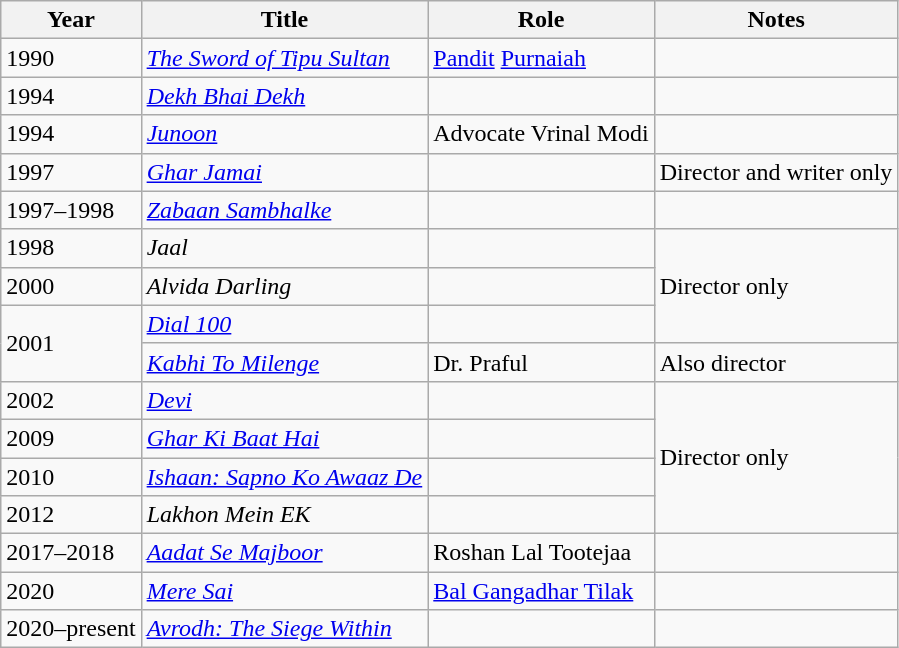<table class="wikitable">
<tr>
<th>Year</th>
<th>Title</th>
<th>Role</th>
<th>Notes</th>
</tr>
<tr>
<td>1990</td>
<td><em><a href='#'>The Sword of Tipu Sultan</a></em></td>
<td><a href='#'>Pandit</a> <a href='#'>Purnaiah</a></td>
<td></td>
</tr>
<tr>
<td>1994</td>
<td><em><a href='#'>Dekh Bhai Dekh</a></em></td>
<td></td>
<td></td>
</tr>
<tr>
<td>1994</td>
<td><em><a href='#'>Junoon</a></em></td>
<td>Advocate Vrinal Modi</td>
<td></td>
</tr>
<tr>
<td>1997</td>
<td><em><a href='#'>Ghar Jamai</a></em></td>
<td></td>
<td>Director and writer only</td>
</tr>
<tr>
<td>1997–1998</td>
<td><em><a href='#'>Zabaan Sambhalke</a></em></td>
<td></td>
<td></td>
</tr>
<tr>
<td>1998</td>
<td><em>Jaal</em></td>
<td></td>
<td rowspan=3>Director only</td>
</tr>
<tr>
<td>2000</td>
<td><em>Alvida Darling</em></td>
<td></td>
</tr>
<tr>
<td rowspan=2>2001</td>
<td><em><a href='#'>Dial 100</a></em></td>
<td></td>
</tr>
<tr>
<td><em><a href='#'>Kabhi To Milenge</a></em></td>
<td>Dr. Praful</td>
<td>Also director</td>
</tr>
<tr>
<td>2002</td>
<td><em><a href='#'>Devi</a></em></td>
<td></td>
<td rowspan=4>Director only</td>
</tr>
<tr>
<td>2009</td>
<td><em><a href='#'>Ghar Ki Baat Hai</a></em></td>
<td></td>
</tr>
<tr>
<td>2010</td>
<td><em><a href='#'>Ishaan: Sapno Ko Awaaz De</a></em></td>
<td></td>
</tr>
<tr>
<td>2012</td>
<td><em>Lakhon Mein EK</em></td>
<td></td>
</tr>
<tr>
<td>2017–2018</td>
<td><em><a href='#'>Aadat Se Majboor</a></em></td>
<td>Roshan Lal Tootejaa</td>
<td></td>
</tr>
<tr>
<td>2020</td>
<td><em><a href='#'>Mere Sai</a></em></td>
<td><a href='#'>Bal Gangadhar Tilak</a></td>
<td></td>
</tr>
<tr>
<td>2020–present</td>
<td><em><a href='#'>Avrodh: The Siege Within</a></em></td>
<td></td>
<td></td>
</tr>
</table>
